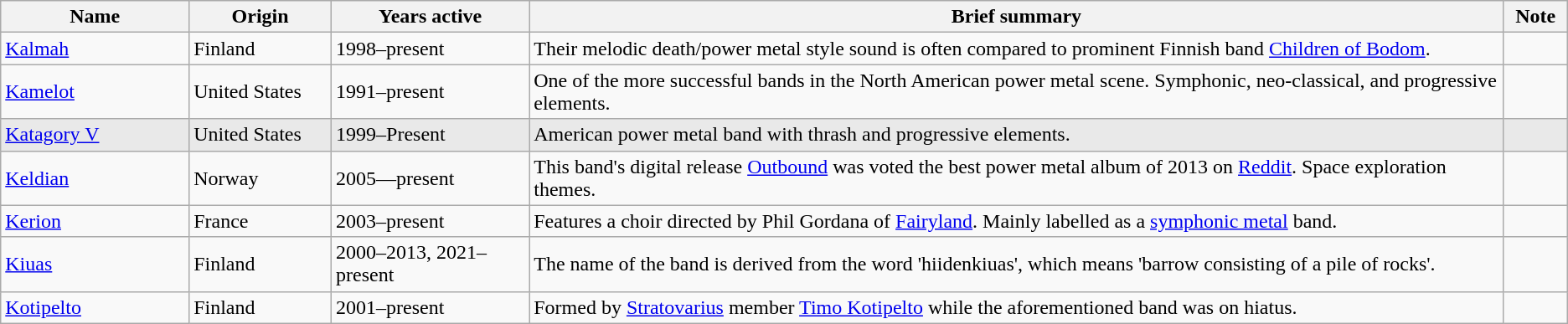<table class= "wikitable sortable sticky-header-multi">
<tr>
<th style="width:11em">Name</th>
<th style="width:8em">Origin</th>
<th style="width:12em">Years active</th>
<th style="width:65em">Brief summary</th>
<th style="width:3em">Note</th>
</tr>
<tr>
<td><a href='#'>Kalmah</a></td>
<td>Finland</td>
<td>1998–present</td>
<td>Their melodic death/power metal style sound is often compared to prominent Finnish band <a href='#'>Children of Bodom</a>.</td>
<td></td>
</tr>
<tr>
<td><a href='#'>Kamelot</a></td>
<td>United States</td>
<td>1991–present</td>
<td>One of the more successful bands in the North American power metal scene. Symphonic, neo-classical, and progressive elements.</td>
<td></td>
</tr>
<tr style="background:#e9e9e9;">
<td><a href='#'>Katagory V</a></td>
<td>United States</td>
<td>1999–Present</td>
<td>American power metal band with thrash and progressive elements.</td>
<td></td>
</tr>
<tr>
<td><a href='#'>Keldian</a></td>
<td>Norway</td>
<td>2005—present</td>
<td>This band's digital release <a href='#'>Outbound</a> was voted the best power metal album of 2013 on <a href='#'>Reddit</a>. Space exploration themes.</td>
<td></td>
</tr>
<tr>
<td><a href='#'>Kerion</a></td>
<td>France</td>
<td>2003–present</td>
<td>Features a choir directed by Phil Gordana of <a href='#'>Fairyland</a>. Mainly labelled as a <a href='#'>symphonic metal</a> band.</td>
<td></td>
</tr>
<tr>
<td><a href='#'>Kiuas</a></td>
<td>Finland</td>
<td>2000–2013, 2021–present</td>
<td>The name of the band is derived from the word 'hiidenkiuas', which means 'barrow consisting of a pile of rocks'.</td>
<td></td>
</tr>
<tr>
<td><a href='#'>Kotipelto</a></td>
<td>Finland</td>
<td>2001–present</td>
<td>Formed by <a href='#'>Stratovarius</a> member <a href='#'>Timo Kotipelto</a> while the aforementioned band was on hiatus.</td>
<td></td>
</tr>
</table>
